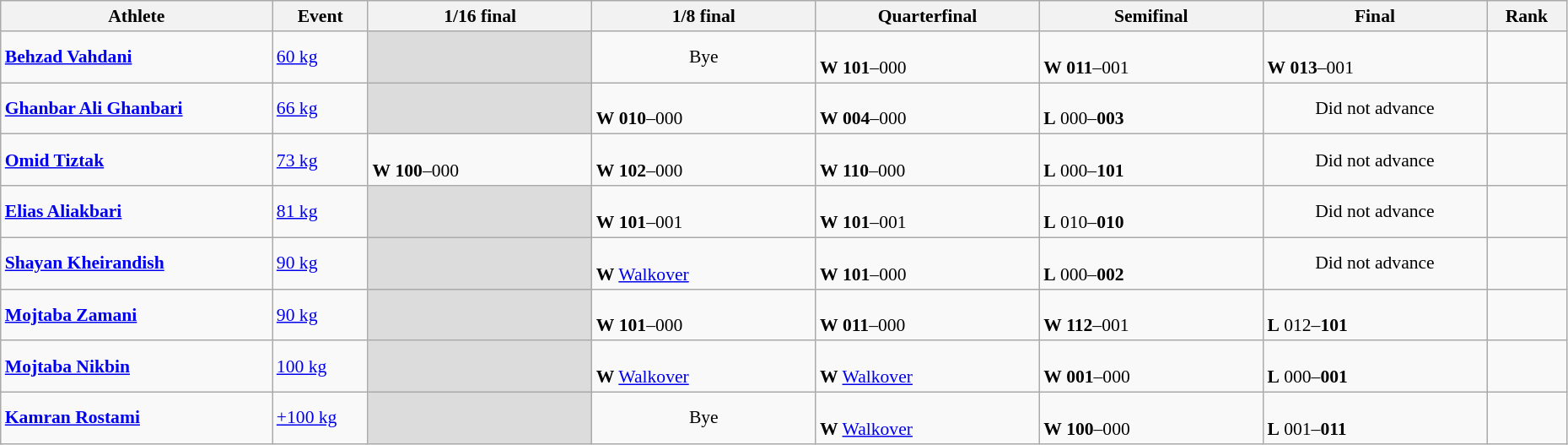<table class="wikitable" width="98%" style="text-align:left; font-size:90%">
<tr>
<th width="17%">Athlete</th>
<th width="6%">Event</th>
<th width="14%">1/16 final</th>
<th width="14%">1/8 final</th>
<th width="14%">Quarterfinal</th>
<th width="14%">Semifinal</th>
<th width="14%">Final</th>
<th width="5%">Rank</th>
</tr>
<tr>
<td><strong><a href='#'>Behzad Vahdani</a></strong></td>
<td><a href='#'>60 kg</a></td>
<td bgcolor=#DCDCDC></td>
<td align=center>Bye</td>
<td><br><strong>W</strong> <strong>101</strong>–000</td>
<td><br><strong>W</strong> <strong>011</strong>–001</td>
<td><br><strong>W</strong> <strong>013</strong>–001</td>
<td align=center></td>
</tr>
<tr>
<td><strong><a href='#'>Ghanbar Ali Ghanbari</a></strong></td>
<td><a href='#'>66 kg</a></td>
<td bgcolor=#DCDCDC></td>
<td><br><strong>W</strong> <strong>010</strong>–000</td>
<td><br><strong>W</strong> <strong>004</strong>–000</td>
<td><br><strong>L</strong> 000–<strong>003</strong></td>
<td align=center>Did not advance</td>
<td align=center></td>
</tr>
<tr>
<td><strong><a href='#'>Omid Tiztak</a></strong></td>
<td><a href='#'>73 kg</a></td>
<td><br><strong>W</strong> <strong>100</strong>–000</td>
<td><br><strong>W</strong> <strong>102</strong>–000</td>
<td><br><strong>W</strong> <strong>110</strong>–000</td>
<td><br><strong>L</strong> 000–<strong>101</strong></td>
<td align=center>Did not advance</td>
<td align=center></td>
</tr>
<tr>
<td><strong><a href='#'>Elias Aliakbari</a></strong></td>
<td><a href='#'>81 kg</a></td>
<td bgcolor=#DCDCDC></td>
<td><br><strong>W</strong> <strong>101</strong>–001</td>
<td><br><strong>W</strong> <strong>101</strong>–001</td>
<td><br><strong>L</strong> 010–<strong>010</strong></td>
<td align=center>Did not advance</td>
<td align=center></td>
</tr>
<tr>
<td><strong><a href='#'>Shayan Kheirandish</a></strong></td>
<td><a href='#'>90 kg</a></td>
<td bgcolor=#DCDCDC></td>
<td><br><strong>W</strong> <a href='#'>Walkover</a></td>
<td><br><strong>W</strong> <strong>101</strong>–000</td>
<td><br><strong>L</strong> 000–<strong>002</strong></td>
<td align=center>Did not advance</td>
<td align=center></td>
</tr>
<tr>
<td><strong><a href='#'>Mojtaba Zamani</a></strong></td>
<td><a href='#'>90 kg</a></td>
<td bgcolor=#DCDCDC></td>
<td><br><strong>W</strong> <strong>101</strong>–000</td>
<td><br><strong>W</strong> <strong>011</strong>–000</td>
<td><br><strong>W</strong> <strong>112</strong>–001</td>
<td><br><strong>L</strong> 012–<strong>101</strong></td>
<td align=center></td>
</tr>
<tr>
<td><strong><a href='#'>Mojtaba Nikbin</a></strong></td>
<td><a href='#'>100 kg</a></td>
<td bgcolor=#DCDCDC></td>
<td><br><strong>W</strong> <a href='#'>Walkover</a></td>
<td><br><strong>W</strong> <a href='#'>Walkover</a></td>
<td><br><strong>W</strong> <strong>001</strong>–000</td>
<td><br><strong>L</strong> 000–<strong>001</strong></td>
<td align=center></td>
</tr>
<tr>
<td><strong><a href='#'>Kamran Rostami</a></strong></td>
<td><a href='#'>+100 kg</a></td>
<td bgcolor=#DCDCDC></td>
<td align=center>Bye</td>
<td><br><strong>W</strong> <a href='#'>Walkover</a></td>
<td><br><strong>W</strong> <strong>100</strong>–000</td>
<td><br><strong>L</strong> 001–<strong>011</strong></td>
<td align=center></td>
</tr>
</table>
